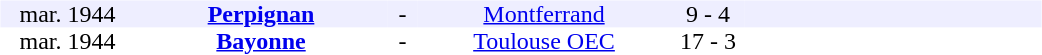<table table width=700>
<tr>
<td width=700 valign=top><br><table border=0 cellspacing=0 cellpadding=0 style=font-size: 100%; border-collapse: collapse; width=100%>
<tr align=center bgcolor=#EEEEFF>
<td width=90>mar. 1944</td>
<td width=170><strong><a href='#'>Perpignan</a></strong></td>
<td width=20>-</td>
<td width=170><a href='#'>Montferrand</a></td>
<td width=50>9 - 4</td>
<td width=200></td>
</tr>
<tr align=center bgcolor=#FFFFFF>
<td width=90>mar. 1944</td>
<td width=170><strong><a href='#'>Bayonne</a></strong></td>
<td width=20>-</td>
<td width=170><a href='#'>Toulouse OEC</a></td>
<td width=50>17 - 3</td>
<td width=200></td>
</tr>
</table>
</td>
</tr>
</table>
